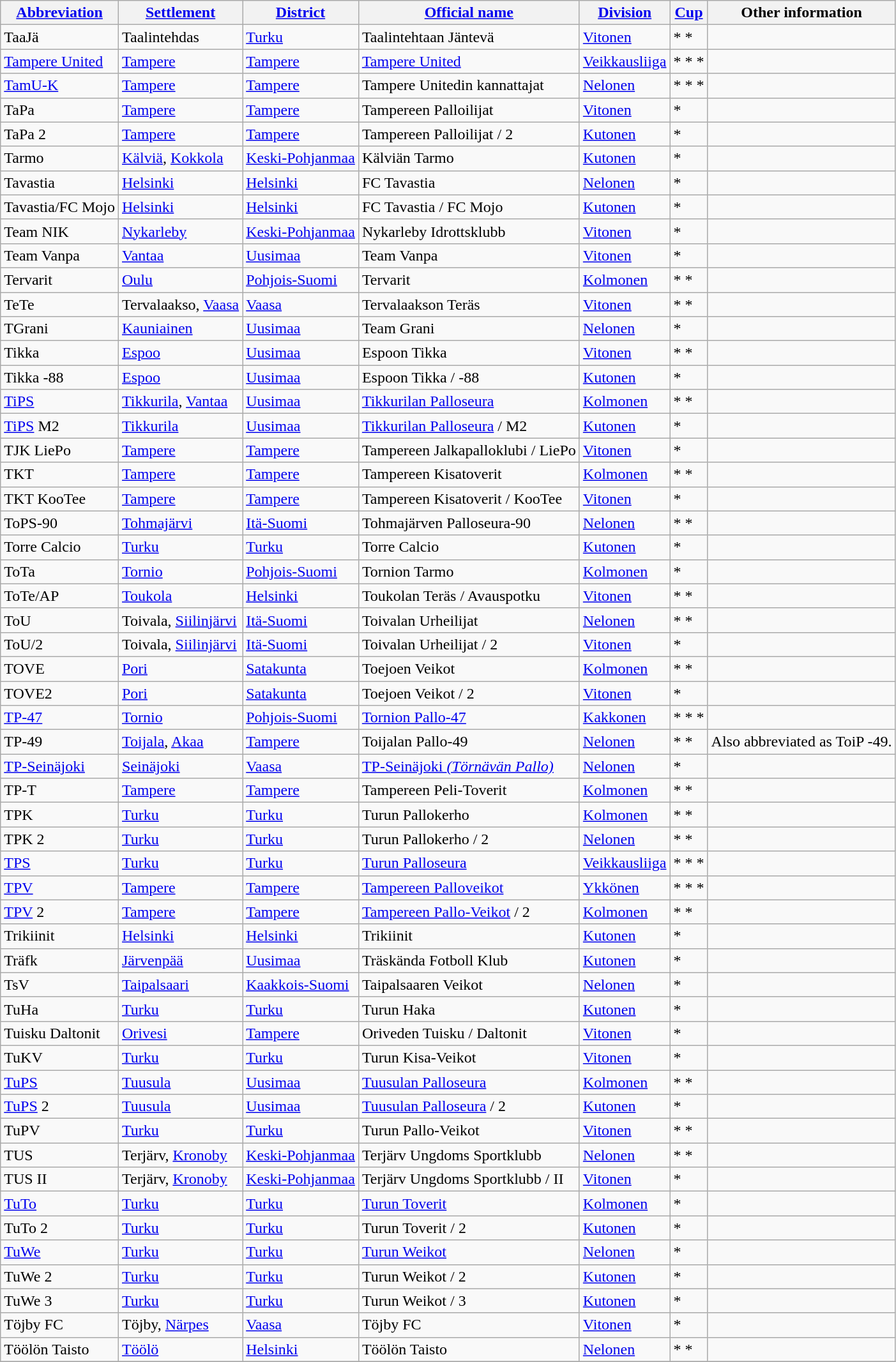<table class="wikitable" style="text-align:left">
<tr>
<th style= width="120px"><a href='#'>Abbreviation</a></th>
<th style= width="110px"><a href='#'>Settlement</a></th>
<th style= width="80px"><a href='#'>District</a></th>
<th style= width="200px"><a href='#'>Official name</a></th>
<th style= width="80px"><a href='#'>Division</a></th>
<th style= width="40px"><a href='#'>Cup</a></th>
<th style= width="220px">Other information</th>
</tr>
<tr>
<td>TaaJä</td>
<td>Taalintehdas</td>
<td><a href='#'>Turku</a></td>
<td>Taalintehtaan Jäntevä</td>
<td><a href='#'>Vitonen</a></td>
<td>* *</td>
<td></td>
</tr>
<tr>
<td><a href='#'>Tampere United</a></td>
<td><a href='#'>Tampere</a></td>
<td><a href='#'>Tampere</a></td>
<td><a href='#'>Tampere United</a></td>
<td><a href='#'>Veikkausliiga</a></td>
<td>* * *</td>
<td></td>
</tr>
<tr>
<td><a href='#'>TamU-K</a></td>
<td><a href='#'>Tampere</a></td>
<td><a href='#'>Tampere</a></td>
<td>Tampere Unitedin kannattajat</td>
<td><a href='#'>Nelonen</a></td>
<td>* * *</td>
<td></td>
</tr>
<tr>
<td>TaPa</td>
<td><a href='#'>Tampere</a></td>
<td><a href='#'>Tampere</a></td>
<td>Tampereen Palloilijat</td>
<td><a href='#'>Vitonen</a></td>
<td>*</td>
<td></td>
</tr>
<tr>
<td>TaPa 2</td>
<td><a href='#'>Tampere</a></td>
<td><a href='#'>Tampere</a></td>
<td>Tampereen Palloilijat / 2</td>
<td><a href='#'>Kutonen</a></td>
<td>*</td>
<td></td>
</tr>
<tr>
<td>Tarmo</td>
<td><a href='#'>Kälviä</a>, <a href='#'>Kokkola</a></td>
<td><a href='#'>Keski-Pohjanmaa</a></td>
<td>Kälviän Tarmo</td>
<td><a href='#'>Kutonen</a></td>
<td>*</td>
<td></td>
</tr>
<tr>
<td>Tavastia</td>
<td><a href='#'>Helsinki</a></td>
<td><a href='#'>Helsinki</a></td>
<td>FC Tavastia</td>
<td><a href='#'>Nelonen</a></td>
<td>*</td>
<td></td>
</tr>
<tr>
<td>Tavastia/FC Mojo</td>
<td><a href='#'>Helsinki</a></td>
<td><a href='#'>Helsinki</a></td>
<td>FC Tavastia / FC Mojo</td>
<td><a href='#'>Kutonen</a></td>
<td>*</td>
<td></td>
</tr>
<tr>
<td>Team NIK</td>
<td><a href='#'>Nykarleby</a></td>
<td><a href='#'>Keski-Pohjanmaa</a></td>
<td>Nykarleby Idrottsklubb</td>
<td><a href='#'>Vitonen</a></td>
<td>*</td>
<td></td>
</tr>
<tr>
<td>Team Vanpa</td>
<td><a href='#'>Vantaa</a></td>
<td><a href='#'>Uusimaa</a></td>
<td>Team Vanpa</td>
<td><a href='#'>Vitonen</a></td>
<td>*</td>
<td></td>
</tr>
<tr>
<td>Tervarit</td>
<td><a href='#'>Oulu</a></td>
<td><a href='#'>Pohjois-Suomi</a></td>
<td>Tervarit</td>
<td><a href='#'>Kolmonen</a></td>
<td>* *</td>
<td></td>
</tr>
<tr>
<td>TeTe</td>
<td>Tervalaakso, <a href='#'>Vaasa</a></td>
<td><a href='#'>Vaasa</a></td>
<td>Tervalaakson Teräs</td>
<td><a href='#'>Vitonen</a></td>
<td>* *</td>
<td></td>
</tr>
<tr>
<td>TGrani</td>
<td><a href='#'>Kauniainen</a></td>
<td><a href='#'>Uusimaa</a></td>
<td>Team Grani</td>
<td><a href='#'>Nelonen</a></td>
<td>*</td>
<td></td>
</tr>
<tr>
<td>Tikka</td>
<td><a href='#'>Espoo</a></td>
<td><a href='#'>Uusimaa</a></td>
<td>Espoon Tikka</td>
<td><a href='#'>Vitonen</a></td>
<td>* *</td>
<td></td>
</tr>
<tr>
<td>Tikka -88</td>
<td><a href='#'>Espoo</a></td>
<td><a href='#'>Uusimaa</a></td>
<td>Espoon Tikka / -88</td>
<td><a href='#'>Kutonen</a></td>
<td>*</td>
<td></td>
</tr>
<tr>
<td><a href='#'>TiPS</a></td>
<td><a href='#'>Tikkurila</a>, <a href='#'>Vantaa</a></td>
<td><a href='#'>Uusimaa</a></td>
<td><a href='#'>Tikkurilan Palloseura</a></td>
<td><a href='#'>Kolmonen</a></td>
<td>* *</td>
<td></td>
</tr>
<tr>
<td><a href='#'>TiPS</a> M2</td>
<td><a href='#'>Tikkurila</a></td>
<td><a href='#'>Uusimaa</a></td>
<td><a href='#'>Tikkurilan Palloseura</a> / M2</td>
<td><a href='#'>Kutonen</a></td>
<td>*</td>
<td></td>
</tr>
<tr>
<td>TJK LiePo</td>
<td><a href='#'>Tampere</a></td>
<td><a href='#'>Tampere</a></td>
<td>Tampereen Jalkapalloklubi / LiePo</td>
<td><a href='#'>Vitonen</a></td>
<td>*</td>
<td></td>
</tr>
<tr>
<td>TKT</td>
<td><a href='#'>Tampere</a></td>
<td><a href='#'>Tampere</a></td>
<td>Tampereen Kisatoverit</td>
<td><a href='#'>Kolmonen</a></td>
<td>* *</td>
<td></td>
</tr>
<tr>
<td>TKT KooTee</td>
<td><a href='#'>Tampere</a></td>
<td><a href='#'>Tampere</a></td>
<td>Tampereen Kisatoverit / KooTee</td>
<td><a href='#'>Vitonen</a></td>
<td>*</td>
<td></td>
</tr>
<tr>
<td>ToPS-90</td>
<td><a href='#'>Tohmajärvi</a></td>
<td><a href='#'>Itä-Suomi</a></td>
<td>Tohmajärven Palloseura-90</td>
<td><a href='#'>Nelonen</a></td>
<td>* *</td>
<td></td>
</tr>
<tr>
<td>Torre Calcio</td>
<td><a href='#'>Turku</a></td>
<td><a href='#'>Turku</a></td>
<td>Torre Calcio</td>
<td><a href='#'>Kutonen</a></td>
<td>*</td>
<td></td>
</tr>
<tr>
<td>ToTa</td>
<td><a href='#'>Tornio</a></td>
<td><a href='#'>Pohjois-Suomi</a></td>
<td>Tornion Tarmo</td>
<td><a href='#'>Kolmonen</a></td>
<td>*</td>
<td></td>
</tr>
<tr>
<td>ToTe/AP</td>
<td><a href='#'>Toukola</a></td>
<td><a href='#'>Helsinki</a></td>
<td>Toukolan Teräs / Avauspotku</td>
<td><a href='#'>Vitonen</a></td>
<td>* *</td>
<td></td>
</tr>
<tr>
<td>ToU</td>
<td>Toivala, <a href='#'>Siilinjärvi</a></td>
<td><a href='#'>Itä-Suomi</a></td>
<td>Toivalan Urheilijat</td>
<td><a href='#'>Nelonen</a></td>
<td>* *</td>
<td></td>
</tr>
<tr>
<td>ToU/2</td>
<td>Toivala, <a href='#'>Siilinjärvi</a></td>
<td><a href='#'>Itä-Suomi</a></td>
<td>Toivalan Urheilijat / 2</td>
<td><a href='#'>Vitonen</a></td>
<td>*</td>
<td></td>
</tr>
<tr>
<td>TOVE</td>
<td><a href='#'>Pori</a></td>
<td><a href='#'>Satakunta</a></td>
<td>Toejoen Veikot</td>
<td><a href='#'>Kolmonen</a></td>
<td>* *</td>
<td></td>
</tr>
<tr>
<td>TOVE2</td>
<td><a href='#'>Pori</a></td>
<td><a href='#'>Satakunta</a></td>
<td>Toejoen Veikot / 2</td>
<td><a href='#'>Vitonen</a></td>
<td>*</td>
<td></td>
</tr>
<tr>
<td><a href='#'>TP-47</a></td>
<td><a href='#'>Tornio</a></td>
<td><a href='#'>Pohjois-Suomi</a></td>
<td><a href='#'>Tornion Pallo-47</a></td>
<td><a href='#'>Kakkonen</a></td>
<td>* * *</td>
<td></td>
</tr>
<tr>
<td>TP-49</td>
<td><a href='#'>Toijala</a>, <a href='#'>Akaa</a></td>
<td><a href='#'>Tampere</a></td>
<td>Toijalan Pallo-49</td>
<td><a href='#'>Nelonen</a></td>
<td>* *</td>
<td>Also abbreviated as ToiP -49.</td>
</tr>
<tr>
<td><a href='#'>TP-Seinäjoki</a></td>
<td><a href='#'>Seinäjoki</a></td>
<td><a href='#'>Vaasa</a></td>
<td><a href='#'>TP-Seinäjoki <em>(Törnävän Pallo)</em></a></td>
<td><a href='#'>Nelonen</a></td>
<td>*</td>
<td></td>
</tr>
<tr>
<td>TP-T</td>
<td><a href='#'>Tampere</a></td>
<td><a href='#'>Tampere</a></td>
<td>Tampereen Peli-Toverit</td>
<td><a href='#'>Kolmonen</a></td>
<td>* *</td>
<td></td>
</tr>
<tr>
<td>TPK</td>
<td><a href='#'>Turku</a></td>
<td><a href='#'>Turku</a></td>
<td>Turun Pallokerho</td>
<td><a href='#'>Kolmonen</a></td>
<td>* *</td>
<td></td>
</tr>
<tr>
<td>TPK 2</td>
<td><a href='#'>Turku</a></td>
<td><a href='#'>Turku</a></td>
<td>Turun Pallokerho / 2</td>
<td><a href='#'>Nelonen</a></td>
<td>* *</td>
<td></td>
</tr>
<tr>
<td><a href='#'>TPS</a></td>
<td><a href='#'>Turku</a></td>
<td><a href='#'>Turku</a></td>
<td><a href='#'>Turun Palloseura</a></td>
<td><a href='#'>Veikkausliiga</a></td>
<td>* * *</td>
<td></td>
</tr>
<tr>
<td><a href='#'>TPV</a></td>
<td><a href='#'>Tampere</a></td>
<td><a href='#'>Tampere</a></td>
<td><a href='#'>Tampereen Palloveikot</a></td>
<td><a href='#'>Ykkönen</a></td>
<td>* * *</td>
<td></td>
</tr>
<tr>
<td><a href='#'>TPV</a> 2</td>
<td><a href='#'>Tampere</a></td>
<td><a href='#'>Tampere</a></td>
<td><a href='#'>Tampereen Pallo-Veikot</a> / 2</td>
<td><a href='#'>Kolmonen</a></td>
<td>* *</td>
<td></td>
</tr>
<tr>
<td>Trikiinit</td>
<td><a href='#'>Helsinki</a></td>
<td><a href='#'>Helsinki</a></td>
<td>Trikiinit</td>
<td><a href='#'>Kutonen</a></td>
<td>*</td>
<td></td>
</tr>
<tr>
<td>Träfk</td>
<td><a href='#'>Järvenpää</a></td>
<td><a href='#'>Uusimaa</a></td>
<td>Träskända Fotboll Klub</td>
<td><a href='#'>Kutonen</a></td>
<td>*</td>
<td></td>
</tr>
<tr>
<td>TsV</td>
<td><a href='#'>Taipalsaari</a></td>
<td><a href='#'>Kaakkois-Suomi</a></td>
<td>Taipalsaaren Veikot</td>
<td><a href='#'>Nelonen</a></td>
<td>*</td>
<td></td>
</tr>
<tr>
<td>TuHa</td>
<td><a href='#'>Turku</a></td>
<td><a href='#'>Turku</a></td>
<td>Turun Haka</td>
<td><a href='#'>Kutonen</a></td>
<td>*</td>
<td></td>
</tr>
<tr>
<td>Tuisku Daltonit</td>
<td><a href='#'>Orivesi</a></td>
<td><a href='#'>Tampere</a></td>
<td>Oriveden Tuisku / Daltonit</td>
<td><a href='#'>Vitonen</a></td>
<td>*</td>
<td></td>
</tr>
<tr>
<td>TuKV</td>
<td><a href='#'>Turku</a></td>
<td><a href='#'>Turku</a></td>
<td>Turun Kisa-Veikot</td>
<td><a href='#'>Vitonen</a></td>
<td>*</td>
<td></td>
</tr>
<tr>
<td><a href='#'>TuPS</a></td>
<td><a href='#'>Tuusula</a></td>
<td><a href='#'>Uusimaa</a></td>
<td><a href='#'>Tuusulan Palloseura</a></td>
<td><a href='#'>Kolmonen</a></td>
<td>* *</td>
<td></td>
</tr>
<tr>
<td><a href='#'>TuPS</a> 2</td>
<td><a href='#'>Tuusula</a></td>
<td><a href='#'>Uusimaa</a></td>
<td><a href='#'>Tuusulan Palloseura</a> / 2</td>
<td><a href='#'>Kutonen</a></td>
<td>*</td>
<td></td>
</tr>
<tr>
<td>TuPV</td>
<td><a href='#'>Turku</a></td>
<td><a href='#'>Turku</a></td>
<td>Turun Pallo-Veikot</td>
<td><a href='#'>Vitonen</a></td>
<td>* *</td>
<td></td>
</tr>
<tr>
<td>TUS</td>
<td>Terjärv,  <a href='#'>Kronoby</a></td>
<td><a href='#'>Keski-Pohjanmaa</a></td>
<td>Terjärv Ungdoms Sportklubb</td>
<td><a href='#'>Nelonen</a></td>
<td>* *</td>
<td></td>
</tr>
<tr>
<td>TUS II</td>
<td>Terjärv,  <a href='#'>Kronoby</a></td>
<td><a href='#'>Keski-Pohjanmaa</a></td>
<td>Terjärv Ungdoms Sportklubb / II</td>
<td><a href='#'>Vitonen</a></td>
<td>*</td>
<td></td>
</tr>
<tr>
<td><a href='#'>TuTo</a></td>
<td><a href='#'>Turku</a></td>
<td><a href='#'>Turku</a></td>
<td><a href='#'>Turun Toverit</a></td>
<td><a href='#'>Kolmonen</a></td>
<td>*</td>
<td></td>
</tr>
<tr>
<td>TuTo 2</td>
<td><a href='#'>Turku</a></td>
<td><a href='#'>Turku</a></td>
<td>Turun Toverit / 2</td>
<td><a href='#'>Kutonen</a></td>
<td>*</td>
<td></td>
</tr>
<tr>
<td><a href='#'>TuWe</a></td>
<td><a href='#'>Turku</a></td>
<td><a href='#'>Turku</a></td>
<td><a href='#'>Turun Weikot</a></td>
<td><a href='#'>Nelonen</a></td>
<td>*</td>
<td></td>
</tr>
<tr>
<td>TuWe 2</td>
<td><a href='#'>Turku</a></td>
<td><a href='#'>Turku</a></td>
<td>Turun Weikot / 2</td>
<td><a href='#'>Kutonen</a></td>
<td>*</td>
<td></td>
</tr>
<tr>
<td>TuWe 3</td>
<td><a href='#'>Turku</a></td>
<td><a href='#'>Turku</a></td>
<td>Turun Weikot / 3</td>
<td><a href='#'>Kutonen</a></td>
<td>*</td>
<td></td>
</tr>
<tr>
<td>Töjby FC</td>
<td>Töjby, <a href='#'>Närpes</a></td>
<td><a href='#'>Vaasa</a></td>
<td>Töjby FC</td>
<td><a href='#'>Vitonen</a></td>
<td>*</td>
<td></td>
</tr>
<tr>
<td>Töölön Taisto</td>
<td><a href='#'>Töölö</a></td>
<td><a href='#'>Helsinki</a></td>
<td>Töölön Taisto</td>
<td><a href='#'>Nelonen</a></td>
<td>* *</td>
<td></td>
</tr>
<tr>
</tr>
</table>
